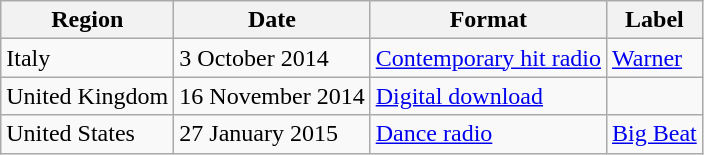<table class="wikitable">
<tr>
<th>Region</th>
<th>Date</th>
<th>Format</th>
<th>Label</th>
</tr>
<tr>
<td>Italy</td>
<td>3 October 2014</td>
<td><a href='#'>Contemporary hit radio</a></td>
<td><a href='#'>Warner</a></td>
</tr>
<tr>
<td>United Kingdom</td>
<td>16 November 2014</td>
<td><a href='#'>Digital download</a></td>
<td></td>
</tr>
<tr>
<td>United States</td>
<td>27 January 2015</td>
<td><a href='#'>Dance radio</a></td>
<td><a href='#'>Big Beat</a></td>
</tr>
</table>
